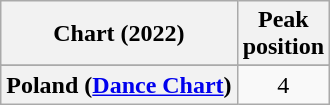<table class="wikitable sortable plainrowheaders" style="text-align:center">
<tr>
<th scope="col">Chart (2022)</th>
<th scope="col">Peak<br>position</th>
</tr>
<tr>
</tr>
<tr>
</tr>
<tr>
</tr>
<tr>
</tr>
<tr>
</tr>
<tr>
</tr>
<tr>
</tr>
<tr>
</tr>
<tr>
</tr>
<tr>
</tr>
<tr>
<th scope="row">Poland (<a href='#'>Dance Chart</a>)</th>
<td>4</td>
</tr>
</table>
